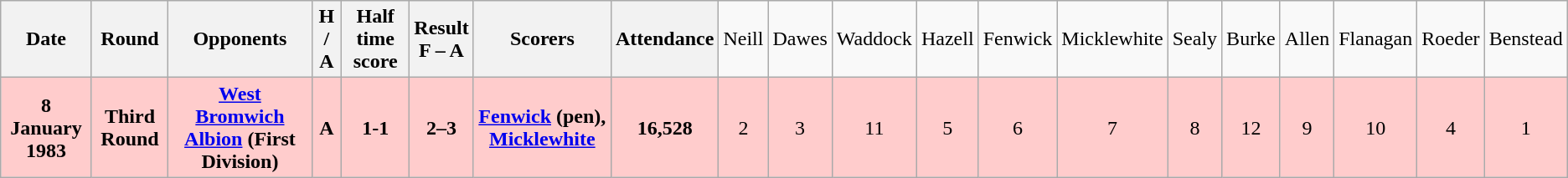<table class="wikitable" style="text-align:center">
<tr>
<th><strong>Date</strong></th>
<th><strong>Round</strong></th>
<th><strong>Opponents</strong></th>
<th><strong>H / A</strong></th>
<th><strong>Half time score</strong></th>
<th><strong>Result</strong><br><strong>F – A</strong></th>
<th><strong>Scorers</strong></th>
<th><strong>Attendance</strong></th>
<td>Neill</td>
<td>Dawes</td>
<td>Waddock</td>
<td>Hazell</td>
<td>Fenwick</td>
<td>Micklewhite</td>
<td>Sealy</td>
<td>Burke</td>
<td>Allen</td>
<td>Flanagan</td>
<td>Roeder</td>
<td>Benstead</td>
</tr>
<tr bgcolor="#ffcccc">
<td><strong>8 January 1983</strong></td>
<td><strong>Third Round</strong></td>
<td><strong><a href='#'>West Bromwich Albion</a> (First Division)</strong></td>
<td><strong>A</strong></td>
<td><strong>1-1</strong></td>
<td><strong>2–3</strong></td>
<td><strong><a href='#'>Fenwick</a> (pen), <a href='#'>Micklewhite</a></strong></td>
<td><strong>16,528</strong></td>
<td>2</td>
<td>3</td>
<td>11</td>
<td>5</td>
<td>6</td>
<td>7</td>
<td>8</td>
<td>12</td>
<td>9</td>
<td>10</td>
<td>4</td>
<td>1</td>
</tr>
</table>
